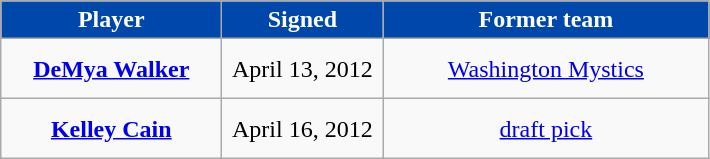<table class="wikitable" style="text-align: center">
<tr align="center" bgcolor="#dddddd">
<td style="background:#0047AB;color:white; width:140px"><strong>Player</strong></td>
<td style="background:#0047AB;color:white; width:100px"><strong>Signed</strong></td>
<td style="background:#0047AB;color:white; width:210px"><strong>Former team</strong></td>
</tr>
<tr style="height:40px">
<td><strong><a href='#'>DeMya Walker</a></strong></td>
<td>April 13, 2012</td>
<td><a href='#'>Washington Mystics</a></td>
</tr>
<tr style="height:40px">
<td><strong><a href='#'>Kelley Cain</a></strong></td>
<td>April 16, 2012</td>
<td><a href='#'>draft pick</a></td>
</tr>
</table>
